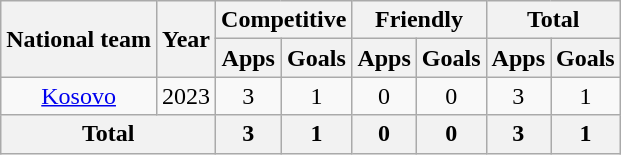<table class="wikitable" style="text-align:center">
<tr>
<th rowspan="2">National team</th>
<th rowspan="2">Year</th>
<th colspan="2">Competitive</th>
<th colspan="2">Friendly</th>
<th colspan="2">Total</th>
</tr>
<tr>
<th>Apps</th>
<th>Goals</th>
<th>Apps</th>
<th>Goals</th>
<th>Apps</th>
<th>Goals</th>
</tr>
<tr>
<td rowspan=1><a href='#'>Kosovo</a></td>
<td>2023</td>
<td>3</td>
<td>1</td>
<td>0</td>
<td>0</td>
<td>3</td>
<td>1</td>
</tr>
<tr>
<th colspan=2>Total</th>
<th>3</th>
<th>1</th>
<th>0</th>
<th>0</th>
<th>3</th>
<th>1</th>
</tr>
</table>
